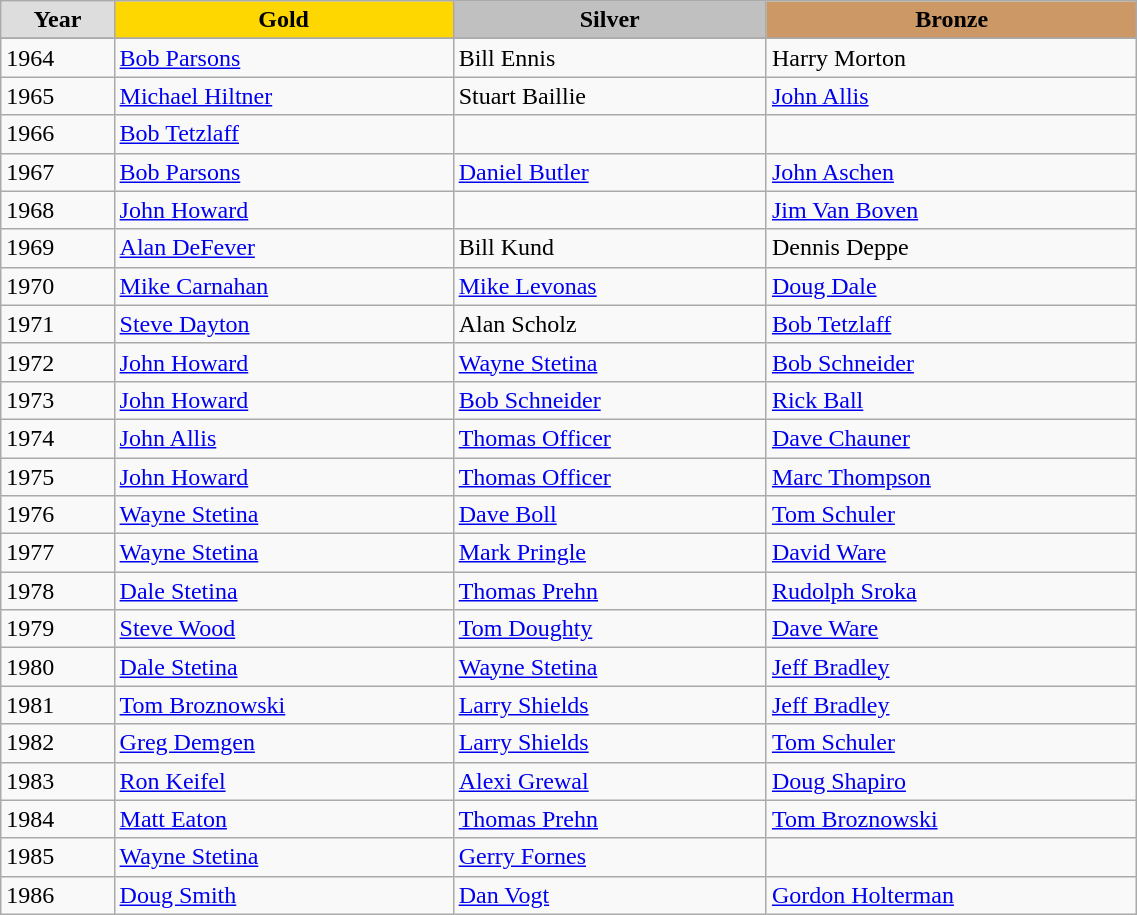<table class="wikitable" style="width: 60%; text-align:left;">
<tr>
<td style="background:#DDDDDD; font-weight:bold; text-align:center;">Year</td>
<td style="background:gold;font-weight:bold; text-align:center;">Gold</td>
<td style="background:silver; font-weight:bold; text-align:center;">Silver</td>
<td style="background:#cc9966; font-weight:bold; text-align:center;">Bronze</td>
</tr>
<tr>
</tr>
<tr>
<td>1964</td>
<td><a href='#'>Bob Parsons</a></td>
<td>Bill Ennis</td>
<td>Harry Morton</td>
</tr>
<tr>
<td>1965</td>
<td><a href='#'>Michael Hiltner</a></td>
<td>Stuart Baillie</td>
<td><a href='#'>John Allis</a></td>
</tr>
<tr>
<td>1966</td>
<td><a href='#'>Bob Tetzlaff</a></td>
<td></td>
<td></td>
</tr>
<tr>
<td>1967</td>
<td><a href='#'>Bob Parsons</a></td>
<td><a href='#'>Daniel Butler</a></td>
<td><a href='#'>John Aschen</a></td>
</tr>
<tr>
<td>1968</td>
<td><a href='#'>John Howard</a></td>
<td></td>
<td><a href='#'>Jim Van Boven</a></td>
</tr>
<tr>
<td>1969</td>
<td><a href='#'>Alan DeFever</a></td>
<td>Bill Kund</td>
<td>Dennis Deppe</td>
</tr>
<tr>
<td>1970</td>
<td><a href='#'>Mike Carnahan</a></td>
<td><a href='#'>Mike Levonas</a></td>
<td><a href='#'>Doug Dale</a></td>
</tr>
<tr>
<td>1971</td>
<td><a href='#'>Steve Dayton</a></td>
<td>Alan Scholz</td>
<td><a href='#'>Bob Tetzlaff</a></td>
</tr>
<tr>
<td>1972</td>
<td><a href='#'>John Howard</a></td>
<td><a href='#'>Wayne Stetina</a></td>
<td><a href='#'>Bob Schneider</a></td>
</tr>
<tr>
<td>1973</td>
<td><a href='#'>John Howard</a></td>
<td><a href='#'>Bob Schneider</a></td>
<td><a href='#'>Rick Ball</a></td>
</tr>
<tr>
<td>1974</td>
<td><a href='#'>John Allis</a></td>
<td><a href='#'>Thomas Officer</a></td>
<td><a href='#'>Dave Chauner</a></td>
</tr>
<tr>
<td>1975</td>
<td><a href='#'>John Howard</a></td>
<td><a href='#'>Thomas Officer</a></td>
<td><a href='#'>Marc Thompson</a></td>
</tr>
<tr>
<td>1976</td>
<td><a href='#'>Wayne Stetina</a></td>
<td><a href='#'>Dave Boll</a></td>
<td><a href='#'>Tom Schuler</a></td>
</tr>
<tr>
<td>1977</td>
<td><a href='#'>Wayne Stetina</a></td>
<td><a href='#'>Mark Pringle</a></td>
<td><a href='#'>David Ware</a></td>
</tr>
<tr>
<td>1978</td>
<td><a href='#'>Dale Stetina</a></td>
<td><a href='#'>Thomas Prehn</a></td>
<td><a href='#'>Rudolph Sroka</a></td>
</tr>
<tr>
<td>1979</td>
<td><a href='#'>Steve Wood</a></td>
<td><a href='#'>Tom Doughty</a></td>
<td><a href='#'>Dave Ware</a></td>
</tr>
<tr>
<td>1980</td>
<td><a href='#'>Dale Stetina</a></td>
<td><a href='#'>Wayne Stetina</a></td>
<td><a href='#'>Jeff Bradley</a></td>
</tr>
<tr>
<td>1981</td>
<td><a href='#'>Tom Broznowski</a></td>
<td><a href='#'>Larry Shields</a></td>
<td><a href='#'>Jeff Bradley</a></td>
</tr>
<tr>
<td>1982</td>
<td><a href='#'>Greg Demgen</a></td>
<td><a href='#'>Larry Shields</a></td>
<td><a href='#'>Tom Schuler</a></td>
</tr>
<tr>
<td>1983</td>
<td><a href='#'>Ron Keifel</a></td>
<td><a href='#'>Alexi Grewal</a></td>
<td><a href='#'>Doug Shapiro</a></td>
</tr>
<tr>
<td>1984</td>
<td><a href='#'>Matt Eaton</a></td>
<td><a href='#'>Thomas Prehn</a></td>
<td><a href='#'>Tom Broznowski</a></td>
</tr>
<tr>
<td>1985</td>
<td><a href='#'>Wayne Stetina</a></td>
<td><a href='#'>Gerry Fornes</a></td>
<td></td>
</tr>
<tr>
<td>1986</td>
<td><a href='#'>Doug Smith</a></td>
<td><a href='#'>Dan Vogt</a></td>
<td><a href='#'>Gordon Holterman</a></td>
</tr>
</table>
